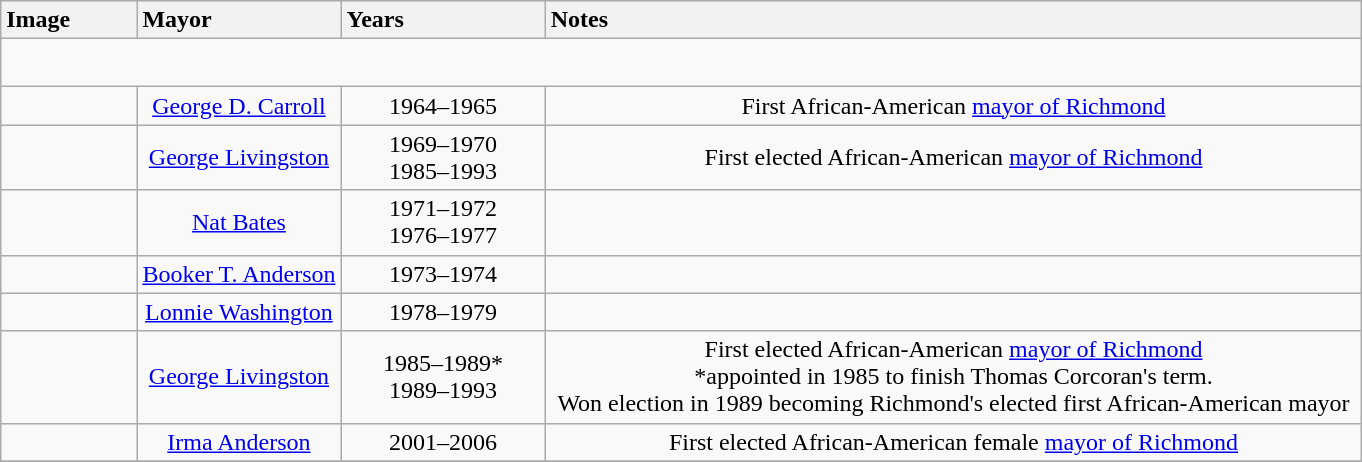<table class="wikitable" style="text-align:center">
<tr>
<th style="text-align:left; width:10%;">Image</th>
<th style="text-align:left; width:15%;">Mayor</th>
<th style="text-align:left; width:15%;">Years</th>
<th style="text-align:left; width:60%;">Notes</th>
</tr>
<tr style="height:2em">
</tr>
<tr>
<td></td>
<td><a href='#'>George D. Carroll</a></td>
<td>1964–1965</td>
<td>First African-American <a href='#'>mayor of Richmond</a></td>
</tr>
<tr>
<td></td>
<td><a href='#'>George Livingston</a></td>
<td>1969–1970<br>1985–1993</td>
<td>First elected African-American <a href='#'>mayor of Richmond</a></td>
</tr>
<tr>
<td></td>
<td><a href='#'>Nat Bates</a></td>
<td>1971–1972<br> 1976–1977</td>
<td></td>
</tr>
<tr>
<td></td>
<td><a href='#'>Booker T. Anderson</a></td>
<td>1973–1974</td>
<td></td>
</tr>
<tr>
<td></td>
<td><a href='#'>Lonnie Washington</a></td>
<td>1978–1979</td>
<td></td>
</tr>
<tr>
<td></td>
<td><a href='#'>George Livingston</a></td>
<td>1985–1989*<br>1989–1993</td>
<td>First elected African-American <a href='#'>mayor of Richmond</a><br> *appointed in 1985 to finish Thomas Corcoran's term.<br> Won election in 1989 becoming Richmond's elected first African-American mayor</td>
</tr>
<tr>
<td></td>
<td><a href='#'>Irma Anderson</a></td>
<td>2001–2006</td>
<td>First elected African-American female <a href='#'>mayor of Richmond</a></td>
</tr>
<tr>
</tr>
</table>
